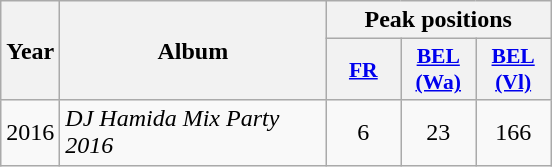<table class="wikitable">
<tr>
<th align="center" rowspan="2" width="10">Year</th>
<th align="center" rowspan="2" width="170">Album</th>
<th align="center" colspan="3" width="20">Peak positions</th>
</tr>
<tr>
<th scope="col" style="width:3em;font-size:90%;"><a href='#'>FR</a><br></th>
<th scope="col" style="width:3em;font-size:90%;"><a href='#'>BEL <br>(Wa)</a><br></th>
<th scope="col" style="width:3em;font-size:90%;"><a href='#'>BEL <br>(Vl)</a></th>
</tr>
<tr>
<td style="text-align:center;">2016</td>
<td><em>DJ Hamida Mix Party 2016</em></td>
<td style="text-align:center;">6</td>
<td style="text-align:center;">23</td>
<td style="text-align:center;">166</td>
</tr>
</table>
